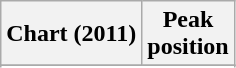<table class="wikitable sortable plainrowheaders">
<tr>
<th scope="col">Chart (2011)</th>
<th scope="col">Peak<br>position</th>
</tr>
<tr>
</tr>
<tr>
</tr>
</table>
